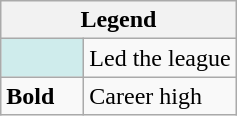<table class="wikitable mw-collapsible">
<tr>
<th colspan="2">Legend</th>
</tr>
<tr>
<td style="background:#cfecec; width:3em;"></td>
<td>Led the league</td>
</tr>
<tr>
<td><strong>Bold</strong></td>
<td>Career high</td>
</tr>
</table>
